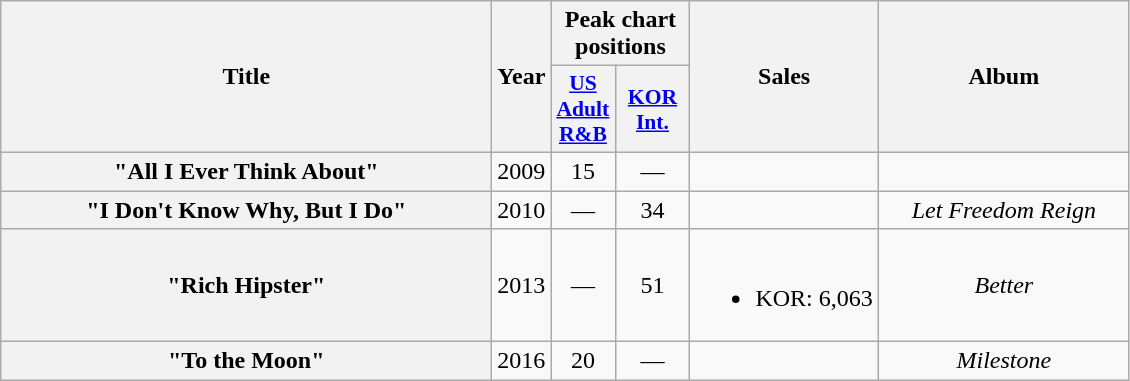<table class="wikitable plainrowheaders" style="text-align: center;" border="1">
<tr>
<th scope="col" rowspan="2" style="width:20em;">Title</th>
<th scope="col" rowspan="2">Year</th>
<th scope="col" colspan="2">Peak chart positions</th>
<th rowspan="2">Sales</th>
<th scope="col" rowspan="2" style="width:10em;">Album</th>
</tr>
<tr>
<th scope="col" style="width:2.5em;font-size:90%;"><a href='#'>US<br>Adult<br>R&B</a><br></th>
<th scope="col" style="width:3em;font-size:90%;"><a href='#'>KOR Int.</a><br></th>
</tr>
<tr>
<th scope="row">"All I Ever Think About"</th>
<td>2009</td>
<td>15</td>
<td>—</td>
<td></td>
</tr>
<tr>
<th scope="row">"I Don't Know Why, But I Do"</th>
<td>2010</td>
<td>—</td>
<td>34</td>
<td></td>
<td><em>Let Freedom Reign</em></td>
</tr>
<tr>
<th scope="row">"Rich Hipster"</th>
<td>2013</td>
<td>—</td>
<td>51</td>
<td><br><ul><li>KOR: 6,063</li></ul></td>
<td><em>Better</em></td>
</tr>
<tr>
<th scope="row">"To the Moon"</th>
<td>2016</td>
<td>20</td>
<td>—</td>
<td></td>
<td><em>Milestone</em></td>
</tr>
</table>
